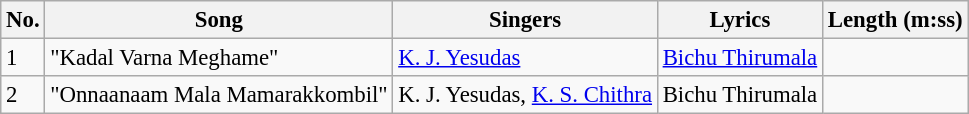<table class="wikitable" style="font-size:95%;">
<tr>
<th>No.</th>
<th>Song</th>
<th>Singers</th>
<th>Lyrics</th>
<th>Length (m:ss)</th>
</tr>
<tr>
<td>1</td>
<td>"Kadal Varna Meghame"</td>
<td><a href='#'>K. J. Yesudas</a></td>
<td><a href='#'>Bichu Thirumala</a></td>
<td></td>
</tr>
<tr>
<td>2</td>
<td>"Onnaanaam Mala Mamarakkombil"</td>
<td>K. J. Yesudas, <a href='#'>K. S. Chithra</a></td>
<td>Bichu Thirumala</td>
<td></td>
</tr>
</table>
